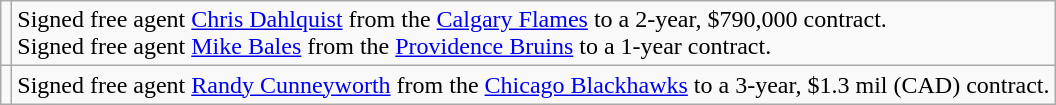<table class="wikitable">
<tr>
<td></td>
<td>Signed free agent <a href='#'>Chris Dahlquist</a> from the <a href='#'>Calgary Flames</a> to a 2-year, $790,000 contract.<br>Signed free agent <a href='#'>Mike Bales</a> from the <a href='#'>Providence Bruins</a> to a 1-year contract.</td>
</tr>
<tr>
<td></td>
<td>Signed free agent <a href='#'>Randy Cunneyworth</a> from the <a href='#'>Chicago Blackhawks</a> to a 3-year, $1.3 mil (CAD) contract.</td>
</tr>
</table>
